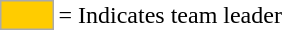<table>
<tr>
<td style="background:#fc0; border:1px solid #aaa; width:2em;"></td>
<td>= Indicates team leader</td>
</tr>
</table>
